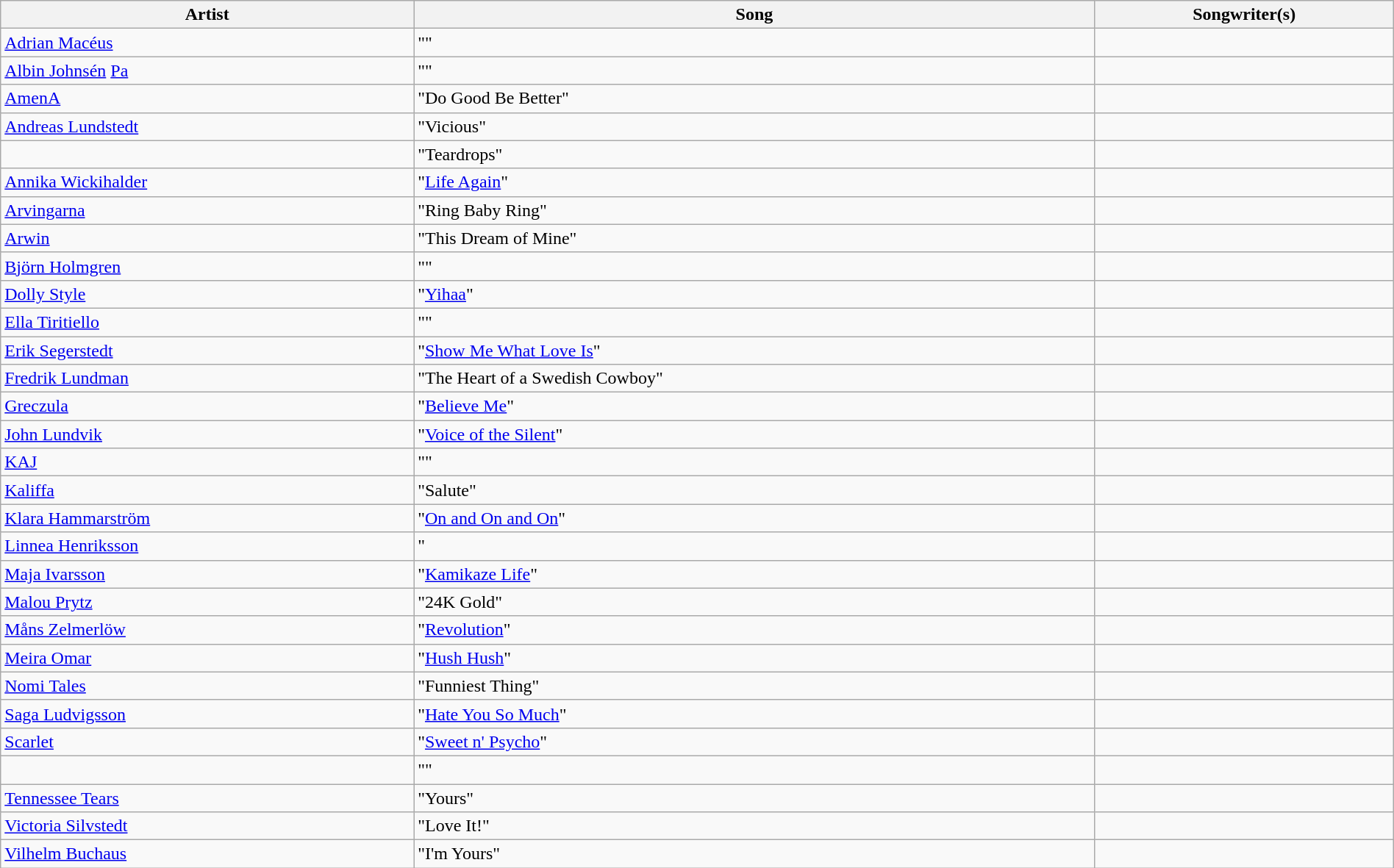<table class="wikitable sortable" width="100%" style="margin: 1em auto 1em auto;">
<tr>
<th>Artist</th>
<th>Song</th>
<th>Songwriter(s)</th>
</tr>
<tr>
<td><a href='#'>Adrian Macéus</a></td>
<td>""</td>
<td></td>
</tr>
<tr>
<td><a href='#'>Albin Johnsén</a>  <a href='#'>Pa</a></td>
<td>""</td>
<td></td>
</tr>
<tr>
<td><a href='#'>AmenA</a></td>
<td>"Do Good Be Better"</td>
<td></td>
</tr>
<tr>
<td><a href='#'>Andreas Lundstedt</a></td>
<td>"Vicious"</td>
<td></td>
</tr>
<tr>
<td></td>
<td>"Teardrops"</td>
<td></td>
</tr>
<tr>
<td><a href='#'>Annika Wickihalder</a></td>
<td>"<a href='#'>Life Again</a>"</td>
<td></td>
</tr>
<tr>
<td><a href='#'>Arvingarna</a></td>
<td>"Ring Baby Ring"</td>
<td></td>
</tr>
<tr>
<td><a href='#'>Arwin</a></td>
<td>"This Dream of Mine"</td>
<td></td>
</tr>
<tr>
<td><a href='#'>Björn Holmgren</a></td>
<td>""</td>
<td></td>
</tr>
<tr>
<td><a href='#'>Dolly Style</a></td>
<td>"<a href='#'>Yihaa</a>"</td>
<td></td>
</tr>
<tr>
<td><a href='#'>Ella Tiritiello</a></td>
<td>""</td>
<td></td>
</tr>
<tr>
<td><a href='#'>Erik Segerstedt</a></td>
<td>"<a href='#'>Show Me What Love Is</a>"</td>
<td></td>
</tr>
<tr>
<td><a href='#'>Fredrik Lundman</a></td>
<td>"The Heart of a Swedish Cowboy"</td>
<td></td>
</tr>
<tr>
<td><a href='#'>Greczula</a></td>
<td>"<a href='#'>Believe Me</a>"</td>
<td></td>
</tr>
<tr>
<td><a href='#'>John Lundvik</a></td>
<td>"<a href='#'>Voice of the Silent</a>"</td>
<td></td>
</tr>
<tr>
<td><a href='#'>KAJ</a></td>
<td>""</td>
<td></td>
</tr>
<tr>
<td><a href='#'>Kaliffa</a></td>
<td>"Salute"</td>
<td></td>
</tr>
<tr>
<td><a href='#'>Klara Hammarström</a></td>
<td>"<a href='#'>On and On and On</a>"</td>
<td></td>
</tr>
<tr>
<td><a href='#'>Linnea Henriksson</a></td>
<td>"</td>
<td></td>
</tr>
<tr>
<td><a href='#'>Maja Ivarsson</a></td>
<td>"<a href='#'>Kamikaze Life</a>"</td>
<td></td>
</tr>
<tr>
<td><a href='#'>Malou Prytz</a></td>
<td>"24K Gold"</td>
<td></td>
</tr>
<tr>
<td><a href='#'>Måns Zelmerlöw</a></td>
<td>"<a href='#'>Revolution</a>"</td>
<td></td>
</tr>
<tr>
<td><a href='#'>Meira Omar</a></td>
<td>"<a href='#'>Hush Hush</a>"</td>
<td></td>
</tr>
<tr>
<td><a href='#'>Nomi Tales</a></td>
<td>"Funniest Thing"</td>
<td></td>
</tr>
<tr>
<td><a href='#'>Saga Ludvigsson</a></td>
<td>"<a href='#'>Hate You So Much</a>"</td>
<td></td>
</tr>
<tr>
<td><a href='#'>Scarlet</a></td>
<td>"<a href='#'>Sweet n' Psycho</a>"</td>
<td></td>
</tr>
<tr>
<td></td>
<td>""</td>
<td></td>
</tr>
<tr>
<td><a href='#'>Tennessee Tears</a></td>
<td>"Yours"</td>
<td></td>
</tr>
<tr>
<td><a href='#'>Victoria Silvstedt</a></td>
<td>"Love It!"</td>
<td></td>
</tr>
<tr>
<td><a href='#'>Vilhelm Buchaus</a></td>
<td>"I'm Yours"</td>
<td></td>
</tr>
</table>
